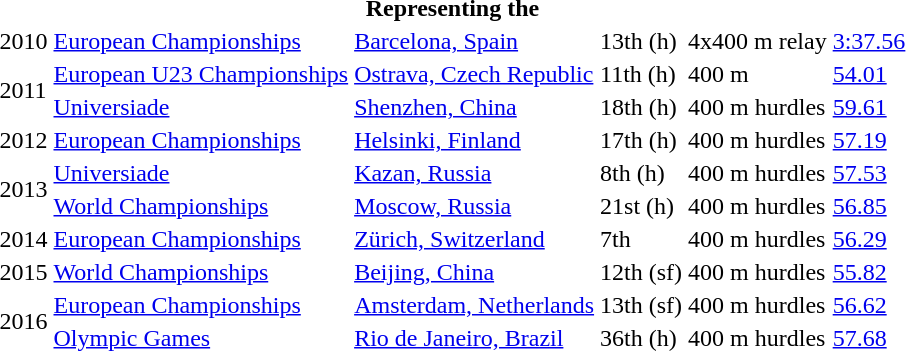<table>
<tr>
<th colspan="6">Representing the </th>
</tr>
<tr>
<td>2010</td>
<td><a href='#'>European Championships</a></td>
<td><a href='#'>Barcelona, Spain</a></td>
<td>13th (h)</td>
<td>4x400 m relay</td>
<td><a href='#'>3:37.56</a></td>
</tr>
<tr>
<td rowspan=2>2011</td>
<td><a href='#'>European U23 Championships</a></td>
<td><a href='#'>Ostrava, Czech Republic</a></td>
<td>11th (h)</td>
<td>400 m</td>
<td><a href='#'>54.01</a></td>
</tr>
<tr>
<td><a href='#'>Universiade</a></td>
<td><a href='#'>Shenzhen, China</a></td>
<td>18th (h)</td>
<td>400 m hurdles</td>
<td><a href='#'>59.61</a></td>
</tr>
<tr>
<td>2012</td>
<td><a href='#'>European Championships</a></td>
<td><a href='#'>Helsinki, Finland</a></td>
<td>17th (h)</td>
<td>400 m hurdles</td>
<td><a href='#'>57.19</a></td>
</tr>
<tr>
<td rowspan=2>2013</td>
<td><a href='#'>Universiade</a></td>
<td><a href='#'>Kazan, Russia</a></td>
<td>8th (h)</td>
<td>400 m hurdles</td>
<td><a href='#'>57.53</a></td>
</tr>
<tr>
<td><a href='#'>World Championships</a></td>
<td><a href='#'>Moscow, Russia</a></td>
<td>21st (h)</td>
<td>400 m hurdles</td>
<td><a href='#'>56.85</a></td>
</tr>
<tr>
<td>2014</td>
<td><a href='#'>European Championships</a></td>
<td><a href='#'>Zürich, Switzerland</a></td>
<td>7th</td>
<td>400 m hurdles</td>
<td><a href='#'>56.29</a></td>
</tr>
<tr>
<td>2015</td>
<td><a href='#'>World Championships</a></td>
<td><a href='#'>Beijing, China</a></td>
<td>12th (sf)</td>
<td>400 m hurdles</td>
<td><a href='#'>55.82</a></td>
</tr>
<tr>
<td rowspan=2>2016</td>
<td><a href='#'>European Championships</a></td>
<td><a href='#'>Amsterdam, Netherlands</a></td>
<td>13th (sf)</td>
<td>400 m hurdles</td>
<td><a href='#'>56.62</a></td>
</tr>
<tr>
<td><a href='#'>Olympic Games</a></td>
<td><a href='#'>Rio de Janeiro, Brazil</a></td>
<td>36th (h)</td>
<td>400 m hurdles</td>
<td><a href='#'>57.68</a></td>
</tr>
</table>
